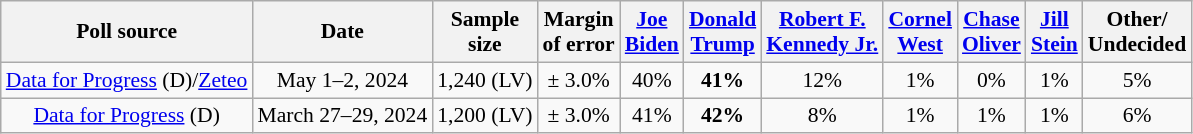<table class="wikitable sortable mw-datatable" style="text-align:center;font-size:90%;line-height:17px">
<tr>
<th>Poll source</th>
<th>Date</th>
<th>Sample<br>size</th>
<th>Margin<br>of error</th>
<th class="unsortable"><a href='#'>Joe<br>Biden</a><br><small></small></th>
<th class="unsortable"><a href='#'>Donald<br>Trump</a><br><small></small></th>
<th class="unsortable"><a href='#'>Robert F.<br>Kennedy Jr.</a><br><small></small></th>
<th class="unsortable"><a href='#'>Cornel<br>West</a><br><small></small></th>
<th class="unsortable"><a href='#'>Chase<br>Oliver</a><br><small></small></th>
<th class="unsortable"><a href='#'>Jill<br>Stein</a><br><small></small></th>
<th class="unsortable">Other/<br>Undecided</th>
</tr>
<tr>
<td><a href='#'>Data for Progress</a> (D)/<a href='#'>Zeteo</a></td>
<td>May 1–2, 2024</td>
<td>1,240 (LV)</td>
<td>± 3.0%</td>
<td>40%</td>
<td><strong>41%</strong></td>
<td>12%</td>
<td>1%</td>
<td>0%</td>
<td>1%</td>
<td>5%</td>
</tr>
<tr>
<td><a href='#'>Data for Progress</a> (D)</td>
<td>March 27–29, 2024</td>
<td>1,200 (LV)</td>
<td>± 3.0%</td>
<td>41%</td>
<td><strong>42%</strong></td>
<td>8%</td>
<td>1%</td>
<td>1%</td>
<td>1%</td>
<td>6%</td>
</tr>
</table>
